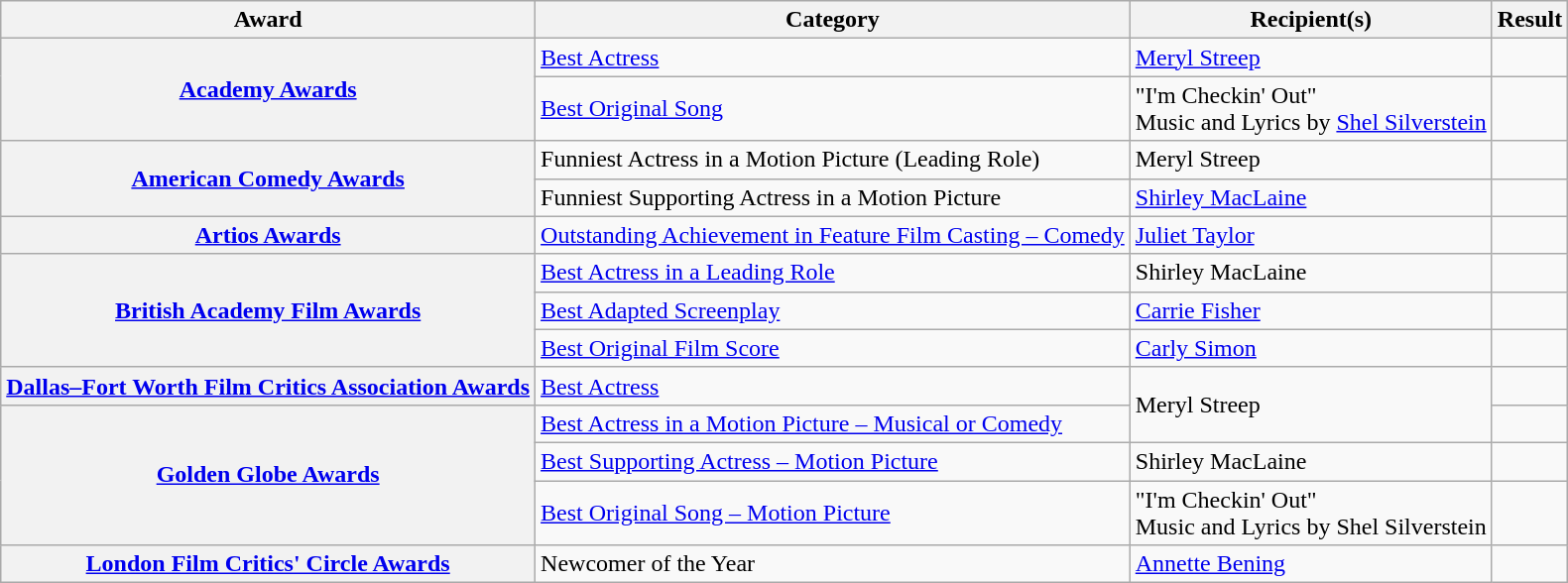<table class="wikitable plainrowheaders">
<tr>
<th scope="col">Award</th>
<th scope="col">Category</th>
<th scope="col">Recipient(s)</th>
<th scope="col">Result</th>
</tr>
<tr>
<th scope="row" rowspan="2"><a href='#'>Academy Awards</a></th>
<td><a href='#'>Best Actress</a></td>
<td><a href='#'>Meryl Streep</a></td>
<td></td>
</tr>
<tr>
<td><a href='#'>Best Original Song</a></td>
<td>"I'm Checkin' Out" <br> Music and Lyrics by <a href='#'>Shel Silverstein</a></td>
<td></td>
</tr>
<tr>
<th scope="row" rowspan="2"><a href='#'>American Comedy Awards</a></th>
<td>Funniest Actress in a Motion Picture (Leading Role)</td>
<td>Meryl Streep</td>
<td></td>
</tr>
<tr>
<td>Funniest Supporting Actress in a Motion Picture</td>
<td><a href='#'>Shirley MacLaine</a></td>
<td></td>
</tr>
<tr>
<th scope="row"><a href='#'>Artios Awards</a></th>
<td><a href='#'>Outstanding Achievement in Feature Film Casting – Comedy</a></td>
<td><a href='#'>Juliet Taylor</a></td>
<td></td>
</tr>
<tr>
<th scope="row" rowspan="3"><a href='#'>British Academy Film Awards</a></th>
<td><a href='#'>Best Actress in a Leading Role</a></td>
<td>Shirley MacLaine</td>
<td></td>
</tr>
<tr>
<td><a href='#'>Best Adapted Screenplay</a></td>
<td><a href='#'>Carrie Fisher</a></td>
<td></td>
</tr>
<tr>
<td><a href='#'>Best Original Film Score</a></td>
<td><a href='#'>Carly Simon</a></td>
<td></td>
</tr>
<tr>
<th scope="row"><a href='#'>Dallas–Fort Worth Film Critics Association Awards</a></th>
<td><a href='#'>Best Actress</a></td>
<td rowspan="2">Meryl Streep</td>
<td></td>
</tr>
<tr>
<th scope="row" rowspan="3"><a href='#'>Golden Globe Awards</a></th>
<td><a href='#'>Best Actress in a Motion Picture – Musical or Comedy</a></td>
<td></td>
</tr>
<tr>
<td><a href='#'>Best Supporting Actress – Motion Picture</a></td>
<td>Shirley MacLaine</td>
<td></td>
</tr>
<tr>
<td><a href='#'>Best Original Song – Motion Picture</a></td>
<td>"I'm Checkin' Out" <br> Music and Lyrics by Shel Silverstein</td>
<td></td>
</tr>
<tr>
<th scope="row"><a href='#'>London Film Critics' Circle Awards</a></th>
<td>Newcomer of the Year</td>
<td><a href='#'>Annette Bening</a></td>
<td></td>
</tr>
</table>
